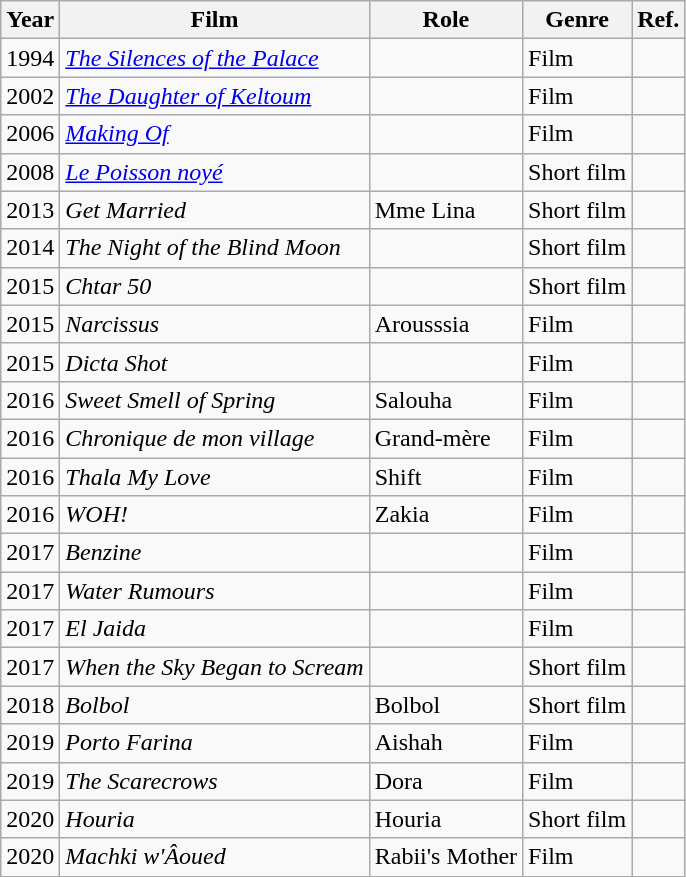<table class="wikitable">
<tr>
<th>Year</th>
<th>Film</th>
<th>Role</th>
<th>Genre</th>
<th>Ref.</th>
</tr>
<tr>
<td>1994</td>
<td><em><a href='#'>The Silences of the Palace</a></em></td>
<td></td>
<td>Film</td>
<td></td>
</tr>
<tr>
<td>2002</td>
<td><em><a href='#'>The Daughter of Keltoum</a></em></td>
<td></td>
<td>Film</td>
<td></td>
</tr>
<tr>
<td>2006</td>
<td><em><a href='#'>Making Of</a></em></td>
<td></td>
<td>Film</td>
<td></td>
</tr>
<tr>
<td>2008</td>
<td><em><a href='#'>Le Poisson noyé</a></em></td>
<td></td>
<td>Short film</td>
<td></td>
</tr>
<tr>
<td>2013</td>
<td><em>Get Married</em></td>
<td>Mme Lina</td>
<td>Short film</td>
<td></td>
</tr>
<tr>
<td>2014</td>
<td><em>The Night of the Blind Moon</em></td>
<td></td>
<td>Short film</td>
<td></td>
</tr>
<tr>
<td>2015</td>
<td><em>Chtar 50</em></td>
<td></td>
<td>Short film</td>
<td></td>
</tr>
<tr>
<td>2015</td>
<td><em>Narcissus</em></td>
<td>Arousssia</td>
<td>Film</td>
<td></td>
</tr>
<tr>
<td>2015</td>
<td><em>Dicta Shot</em></td>
<td></td>
<td>Film</td>
<td></td>
</tr>
<tr>
<td>2016</td>
<td><em>Sweet Smell of Spring</em></td>
<td>Salouha</td>
<td>Film</td>
<td></td>
</tr>
<tr>
<td>2016</td>
<td><em>Chronique de mon village</em></td>
<td>Grand-mère</td>
<td>Film</td>
<td></td>
</tr>
<tr>
<td>2016</td>
<td><em>Thala My Love</em></td>
<td>Shift</td>
<td>Film</td>
<td></td>
</tr>
<tr>
<td>2016</td>
<td><em>WOH!</em></td>
<td>Zakia</td>
<td>Film</td>
<td></td>
</tr>
<tr>
<td>2017</td>
<td><em>Benzine</em></td>
<td></td>
<td>Film</td>
<td></td>
</tr>
<tr>
<td>2017</td>
<td><em>Water Rumours</em></td>
<td></td>
<td>Film</td>
<td></td>
</tr>
<tr>
<td>2017</td>
<td><em>El Jaida</em></td>
<td></td>
<td>Film</td>
<td></td>
</tr>
<tr>
<td>2017</td>
<td><em>When the Sky Began to Scream</em></td>
<td></td>
<td>Short film</td>
<td></td>
</tr>
<tr>
<td>2018</td>
<td><em>Bolbol</em></td>
<td>Bolbol</td>
<td>Short film</td>
<td></td>
</tr>
<tr>
<td>2019</td>
<td><em>Porto Farina</em></td>
<td>Aishah</td>
<td>Film</td>
<td></td>
</tr>
<tr>
<td>2019</td>
<td><em>The Scarecrows</em></td>
<td>Dora</td>
<td>Film</td>
<td></td>
</tr>
<tr>
<td>2020</td>
<td><em>Houria</em></td>
<td>Houria</td>
<td>Short film</td>
<td></td>
</tr>
<tr>
<td>2020</td>
<td><em>Machki w'Âoued</em></td>
<td>Rabii's Mother</td>
<td>Film</td>
<td></td>
</tr>
</table>
